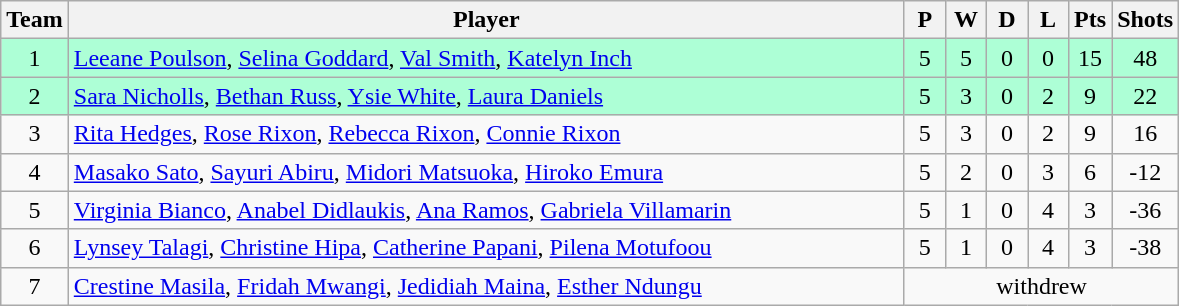<table class="wikitable" style="font-size: 100%">
<tr>
<th width=20>Team</th>
<th width=550>Player</th>
<th width=20>P</th>
<th width=20>W</th>
<th width=20>D</th>
<th width=20>L</th>
<th width=20>Pts</th>
<th width=20>Shots</th>
</tr>
<tr align=center align=center style="background: #ADFFD6;">
<td>1</td>
<td align="left"> <a href='#'>Leeane Poulson</a>, <a href='#'>Selina Goddard</a>, <a href='#'>Val Smith</a>, <a href='#'>Katelyn Inch</a></td>
<td>5</td>
<td>5</td>
<td>0</td>
<td>0</td>
<td>15</td>
<td>48</td>
</tr>
<tr align=center align=center style="background: #ADFFD6;">
<td>2</td>
<td align="left"> <a href='#'>Sara Nicholls</a>, <a href='#'>Bethan Russ</a>, <a href='#'>Ysie White</a>, <a href='#'>Laura Daniels</a></td>
<td>5</td>
<td>3</td>
<td>0</td>
<td>2</td>
<td>9</td>
<td>22</td>
</tr>
<tr align=center>
<td>3</td>
<td align="left"> <a href='#'>Rita Hedges</a>, <a href='#'>Rose Rixon</a>, <a href='#'>Rebecca Rixon</a>, <a href='#'>Connie Rixon</a></td>
<td>5</td>
<td>3</td>
<td>0</td>
<td>2</td>
<td>9</td>
<td>16</td>
</tr>
<tr align=center>
<td>4</td>
<td align="left"> <a href='#'>Masako Sato</a>, <a href='#'>Sayuri Abiru</a>, <a href='#'>Midori Matsuoka</a>, <a href='#'>Hiroko Emura</a></td>
<td>5</td>
<td>2</td>
<td>0</td>
<td>3</td>
<td>6</td>
<td>-12</td>
</tr>
<tr align=center>
<td>5</td>
<td align="left"> <a href='#'>Virginia Bianco</a>, <a href='#'>Anabel Didlaukis</a>, <a href='#'>Ana Ramos</a>, <a href='#'>Gabriela Villamarin</a></td>
<td>5</td>
<td>1</td>
<td>0</td>
<td>4</td>
<td>3</td>
<td>-36</td>
</tr>
<tr align=center>
<td>6</td>
<td align="left"> <a href='#'>Lynsey Talagi</a>, <a href='#'>Christine Hipa</a>, <a href='#'>Catherine Papani</a>, <a href='#'>Pilena Motufoou</a></td>
<td>5</td>
<td>1</td>
<td>0</td>
<td>4</td>
<td>3</td>
<td>-38</td>
</tr>
<tr align=center>
<td>7</td>
<td align="left"> <a href='#'>Crestine Masila</a>, <a href='#'>Fridah Mwangi</a>, <a href='#'>Jedidiah Maina</a>, <a href='#'>Esther Ndungu</a></td>
<td colspan=6>withdrew</td>
</tr>
</table>
